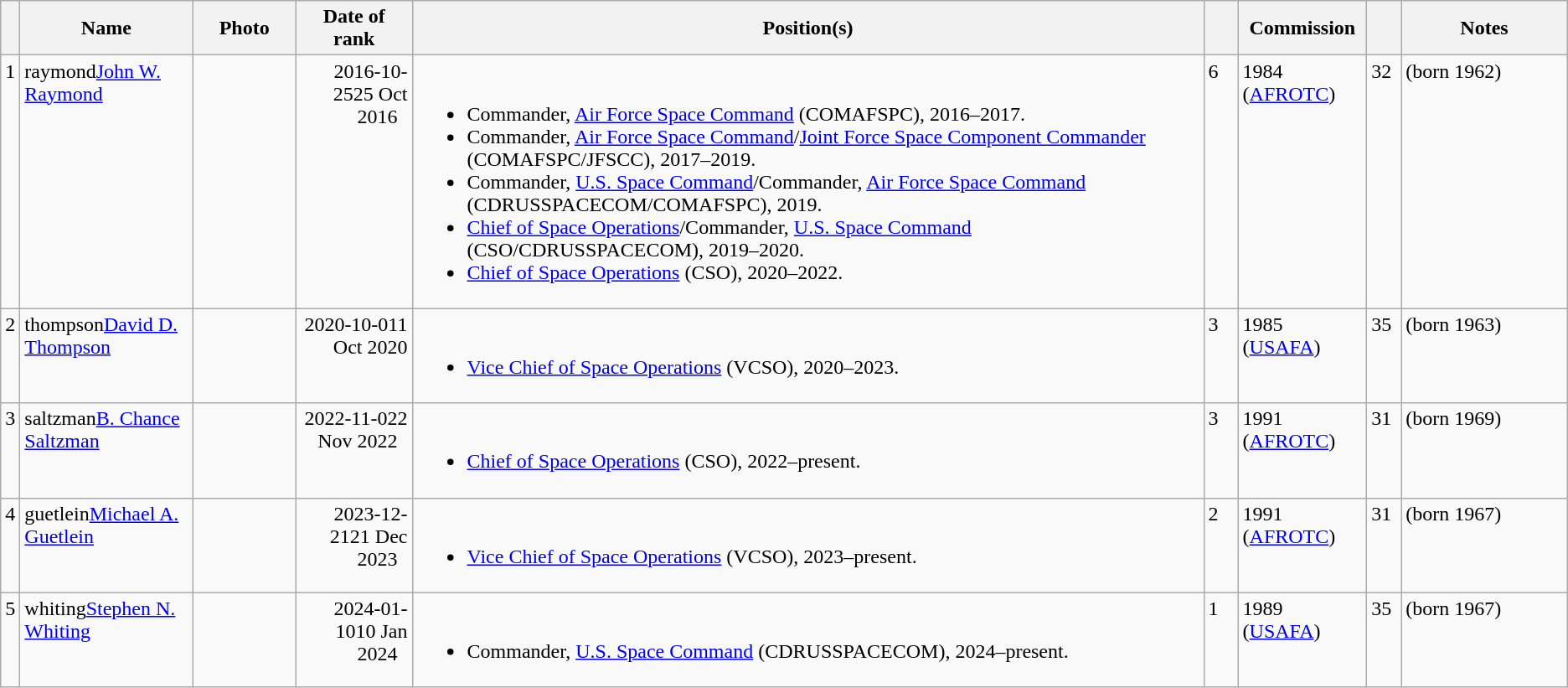<table class="wikitable sortable">
<tr>
<th class="unsortable"></th>
<th width=130>Name</th>
<th width=75 class="unsortable">Photo</th>
<th width=85>Date of rank</th>
<th class="unsortable">Position(s)</th>
<th width=20></th>
<th width=95>Commission</th>
<th width=20></th>
<th width=125 class="unsortable">Notes</th>
</tr>
<tr valign=top>
<td>1</td>
<td><span>raymond</span><a href='#'>John W. Raymond</a></td>
<td></td>
<td align="right"><span>2016-10-25</span>25 Oct 2016  </td>
<td><br><ul><li>Commander, <a href='#'>Air Force Space Command</a> (COMAFSPC), 2016–2017.</li><li>Commander, <a href='#'>Air Force Space Command</a>/<a href='#'>Joint Force Space Component Commander</a> (COMAFSPC/JFSCC), 2017–2019.</li><li>Commander, <a href='#'>U.S. Space Command</a>/Commander, <a href='#'>Air Force Space Command</a> (CDRUSSPACECOM/COMAFSPC), 2019.</li><li><a href='#'>Chief of Space Operations</a>/Commander, <a href='#'>U.S. Space Command</a> (CSO/CDRUSSPACECOM), 2019–2020.</li><li><a href='#'>Chief of Space Operations</a> (CSO), 2020–2022.</li></ul></td>
<td>6</td>
<td>1984 (<a href='#'>AFROTC</a>)</td>
<td>32</td>
<td>(born 1962)</td>
</tr>
<tr valign=top>
<td>2</td>
<td><span>thompson</span><a href='#'>David D. Thompson</a></td>
<td></td>
<td align="right"><span>2020-10-01</span>1 Oct 2020</td>
<td><br><ul><li><a href='#'>Vice Chief of Space Operations</a> (VCSO), 2020–2023.</li></ul></td>
<td>3</td>
<td>1985 (<a href='#'>USAFA</a>)</td>
<td>35</td>
<td>(born 1963)</td>
</tr>
<tr valign=top>
<td>3</td>
<td><span>saltzman</span><a href='#'>B. Chance Saltzman</a></td>
<td></td>
<td align="right"><span>2022-11-02</span>2 Nov 2022  </td>
<td><br><ul><li><a href='#'>Chief of Space Operations</a> (CSO), 2022–present.</li></ul></td>
<td>3</td>
<td>1991 (<a href='#'>AFROTC</a>)</td>
<td>31</td>
<td>(born 1969)</td>
</tr>
<tr valign=top>
<td>4</td>
<td><span>guetlein</span><a href='#'>Michael A. Guetlein</a></td>
<td></td>
<td align="right"><span>2023-12-21</span>21 Dec 2023  </td>
<td><br><ul><li><a href='#'>Vice Chief of Space Operations</a> (VCSO), 2023–present.</li></ul></td>
<td>2</td>
<td>1991 (<a href='#'>AFROTC</a>)</td>
<td>31</td>
<td>(born 1967)</td>
</tr>
<tr valign=top>
<td>5</td>
<td><span>whiting</span><a href='#'>Stephen N. Whiting</a></td>
<td></td>
<td align="right"><span>2024-01-10</span>10 Jan 2024  </td>
<td><br><ul><li>Commander, <a href='#'>U.S. Space Command</a> (CDRUSSPACECOM), 2024–present.</li></ul></td>
<td>1</td>
<td>1989 (<a href='#'>USAFA</a>)</td>
<td>35</td>
<td>(born 1967)</td>
</tr>
</table>
